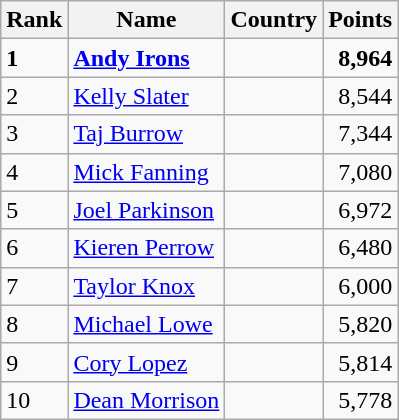<table class="wikitable">
<tr>
<th>Rank</th>
<th>Name</th>
<th>Country</th>
<th>Points</th>
</tr>
<tr>
<td><strong>1</strong></td>
<td><strong><a href='#'>Andy Irons</a></strong></td>
<td><strong></strong></td>
<td align=right><strong>8,964</strong></td>
</tr>
<tr>
<td>2</td>
<td><a href='#'>Kelly Slater</a></td>
<td></td>
<td align=right>8,544</td>
</tr>
<tr>
<td>3</td>
<td><a href='#'>Taj Burrow</a></td>
<td></td>
<td align=right>7,344</td>
</tr>
<tr>
<td>4</td>
<td><a href='#'>Mick Fanning</a></td>
<td></td>
<td align=right>7,080</td>
</tr>
<tr>
<td>5</td>
<td><a href='#'>Joel Parkinson</a></td>
<td></td>
<td align=right>6,972</td>
</tr>
<tr>
<td>6</td>
<td><a href='#'>Kieren Perrow</a></td>
<td></td>
<td align=right>6,480</td>
</tr>
<tr>
<td>7</td>
<td><a href='#'>Taylor Knox</a></td>
<td></td>
<td align=right>6,000</td>
</tr>
<tr>
<td>8</td>
<td><a href='#'>Michael Lowe</a></td>
<td></td>
<td align=right>5,820</td>
</tr>
<tr>
<td>9</td>
<td><a href='#'>Cory Lopez</a></td>
<td></td>
<td align=right>5,814</td>
</tr>
<tr>
<td>10</td>
<td><a href='#'>Dean Morrison</a></td>
<td></td>
<td align=right>5,778</td>
</tr>
</table>
